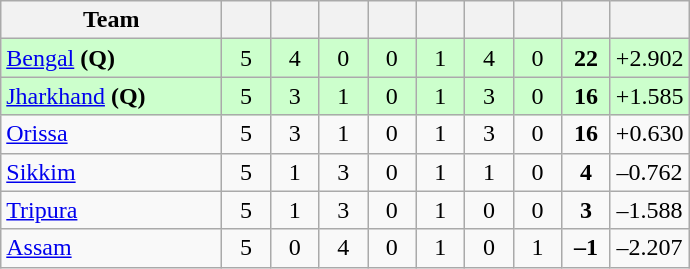<table class="wikitable" style="text-align:center">
<tr>
<th style="width:140px;">Team</th>
<th style="width:25px;"></th>
<th style="width:25px;"></th>
<th style="width:25px;"></th>
<th style="width:25px;"></th>
<th style="width:25px;"></th>
<th style="width:25px;"></th>
<th style="width:25px;"></th>
<th style="width:25px;"></th>
<th style="width:40px;"></th>
</tr>
<tr style="background:#cfc;">
<td style="text-align:left"><a href='#'>Bengal</a> <strong>(Q)</strong></td>
<td>5</td>
<td>4</td>
<td>0</td>
<td>0</td>
<td>1</td>
<td>4</td>
<td>0</td>
<td><strong>22</strong></td>
<td>+2.902</td>
</tr>
<tr style="background:#cfc;">
<td style="text-align:left"><a href='#'>Jharkhand</a> <strong>(Q)</strong></td>
<td>5</td>
<td>3</td>
<td>1</td>
<td>0</td>
<td>1</td>
<td>3</td>
<td>0</td>
<td><strong>16</strong></td>
<td>+1.585</td>
</tr>
<tr>
<td style="text-align:left"><a href='#'>Orissa</a></td>
<td>5</td>
<td>3</td>
<td>1</td>
<td>0</td>
<td>1</td>
<td>3</td>
<td>0</td>
<td><strong>16</strong></td>
<td>+0.630</td>
</tr>
<tr>
<td style="text-align:left"><a href='#'>Sikkim</a></td>
<td>5</td>
<td>1</td>
<td>3</td>
<td>0</td>
<td>1</td>
<td>1</td>
<td>0</td>
<td><strong>4</strong></td>
<td>–0.762</td>
</tr>
<tr>
<td style="text-align:left"><a href='#'>Tripura</a></td>
<td>5</td>
<td>1</td>
<td>3</td>
<td>0</td>
<td>1</td>
<td>0</td>
<td>0</td>
<td><strong>3</strong></td>
<td>–1.588</td>
</tr>
<tr>
<td style="text-align:left"><a href='#'>Assam</a></td>
<td>5</td>
<td>0</td>
<td>4</td>
<td>0</td>
<td>1</td>
<td>0</td>
<td>1</td>
<td><strong>–1</strong></td>
<td>–2.207</td>
</tr>
</table>
